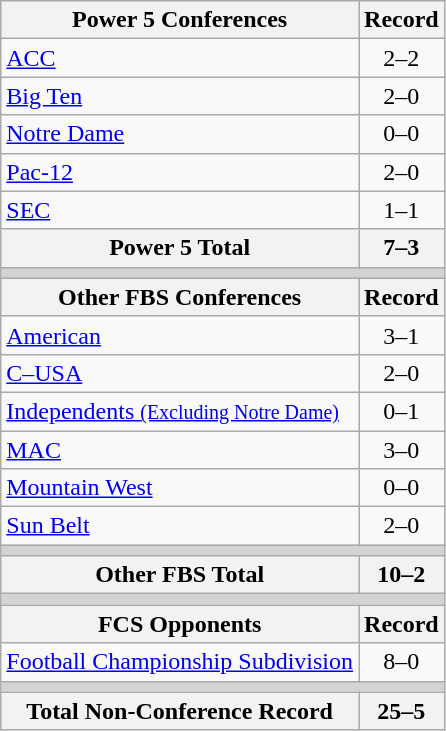<table class="wikitable">
<tr>
<th>Power 5 Conferences</th>
<th>Record</th>
</tr>
<tr>
<td><a href='#'>ACC</a></td>
<td align=center>2–2</td>
</tr>
<tr>
<td><a href='#'>Big Ten</a></td>
<td align=center>2–0</td>
</tr>
<tr>
<td><a href='#'>Notre Dame</a></td>
<td align=center>0–0</td>
</tr>
<tr>
<td><a href='#'>Pac-12</a></td>
<td align=center>2–0</td>
</tr>
<tr>
<td><a href='#'>SEC</a></td>
<td align=center>1–1</td>
</tr>
<tr>
<th>Power 5 Total</th>
<th>7–3</th>
</tr>
<tr>
<th colspan="2" style="background:lightgrey;"></th>
</tr>
<tr>
<th>Other FBS Conferences</th>
<th>Record</th>
</tr>
<tr>
<td><a href='#'>American</a></td>
<td align=center>3–1</td>
</tr>
<tr>
<td><a href='#'>C–USA</a></td>
<td align=center>2–0</td>
</tr>
<tr>
<td><a href='#'>Independents <small>(Excluding Notre Dame)</small></a></td>
<td align=center>0–1</td>
</tr>
<tr>
<td><a href='#'>MAC</a></td>
<td align=center>3–0</td>
</tr>
<tr>
<td><a href='#'>Mountain West</a></td>
<td align=center>0–0</td>
</tr>
<tr>
<td><a href='#'>Sun Belt</a></td>
<td align=center>2–0</td>
</tr>
<tr>
<th colspan="2" style="background:lightgrey;"></th>
</tr>
<tr>
<th>Other FBS Total</th>
<th>10–2</th>
</tr>
<tr>
<th colspan="2" style="background:lightgrey;"></th>
</tr>
<tr>
<th>FCS Opponents</th>
<th>Record</th>
</tr>
<tr>
<td><a href='#'>Football Championship Subdivision</a></td>
<td align=center>8–0</td>
</tr>
<tr>
<th colspan="2" style="background:lightgrey;"></th>
</tr>
<tr>
<th>Total Non-Conference Record</th>
<th>25–5</th>
</tr>
</table>
